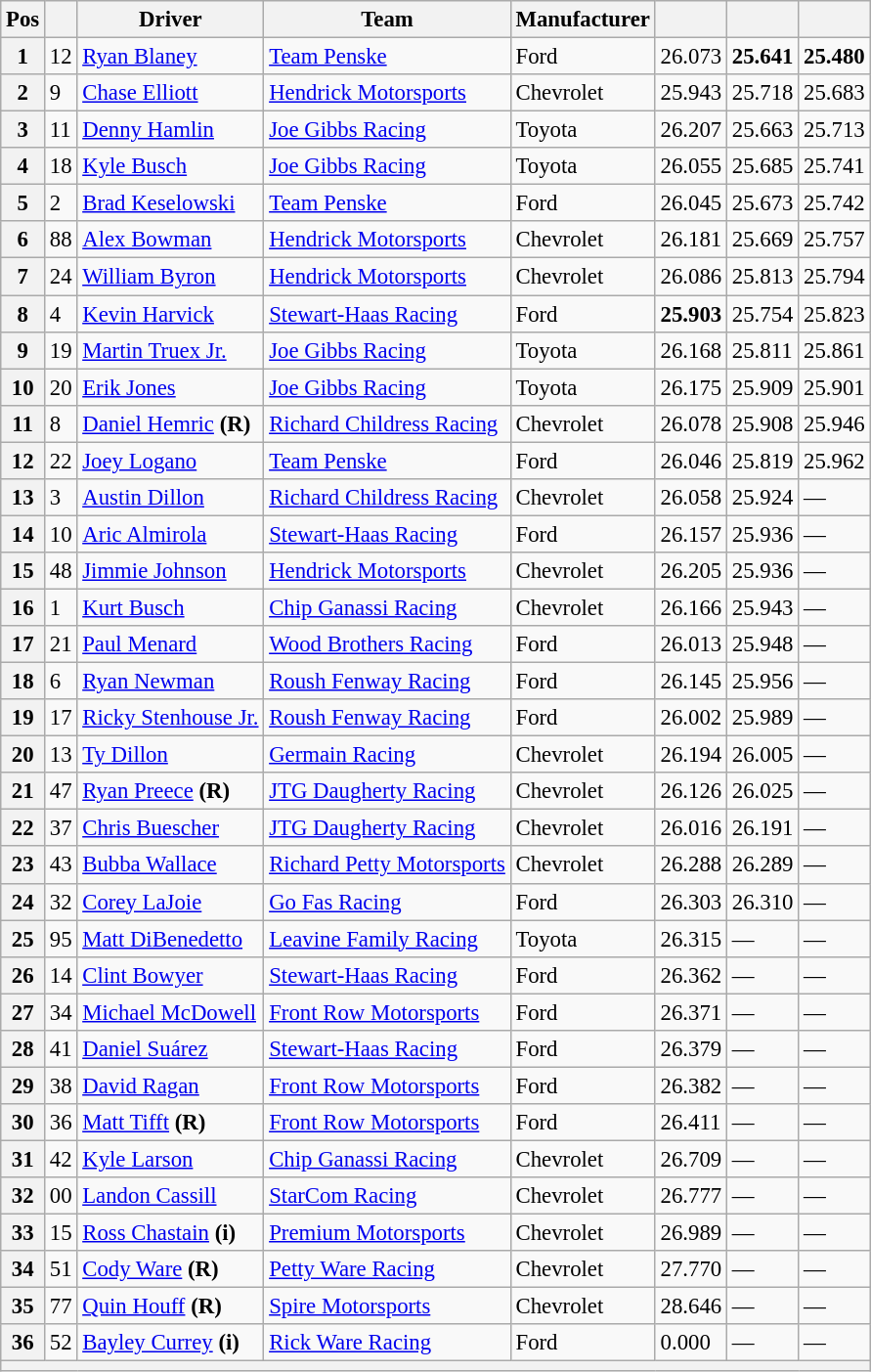<table class="wikitable" style="font-size:95%">
<tr>
<th>Pos</th>
<th></th>
<th>Driver</th>
<th>Team</th>
<th>Manufacturer</th>
<th></th>
<th></th>
<th></th>
</tr>
<tr>
<th>1</th>
<td>12</td>
<td><a href='#'>Ryan Blaney</a></td>
<td><a href='#'>Team Penske</a></td>
<td>Ford</td>
<td>26.073</td>
<td><strong>25.641</strong></td>
<td><strong>25.480</strong></td>
</tr>
<tr>
<th>2</th>
<td>9</td>
<td><a href='#'>Chase Elliott</a></td>
<td><a href='#'>Hendrick Motorsports</a></td>
<td>Chevrolet</td>
<td>25.943</td>
<td>25.718</td>
<td>25.683</td>
</tr>
<tr>
<th>3</th>
<td>11</td>
<td><a href='#'>Denny Hamlin</a></td>
<td><a href='#'>Joe Gibbs Racing</a></td>
<td>Toyota</td>
<td>26.207</td>
<td>25.663</td>
<td>25.713</td>
</tr>
<tr>
<th>4</th>
<td>18</td>
<td><a href='#'>Kyle Busch</a></td>
<td><a href='#'>Joe Gibbs Racing</a></td>
<td>Toyota</td>
<td>26.055</td>
<td>25.685</td>
<td>25.741</td>
</tr>
<tr>
<th>5</th>
<td>2</td>
<td><a href='#'>Brad Keselowski</a></td>
<td><a href='#'>Team Penske</a></td>
<td>Ford</td>
<td>26.045</td>
<td>25.673</td>
<td>25.742</td>
</tr>
<tr>
<th>6</th>
<td>88</td>
<td><a href='#'>Alex Bowman</a></td>
<td><a href='#'>Hendrick Motorsports</a></td>
<td>Chevrolet</td>
<td>26.181</td>
<td>25.669</td>
<td>25.757</td>
</tr>
<tr>
<th>7</th>
<td>24</td>
<td><a href='#'>William Byron</a></td>
<td><a href='#'>Hendrick Motorsports</a></td>
<td>Chevrolet</td>
<td>26.086</td>
<td>25.813</td>
<td>25.794</td>
</tr>
<tr>
<th>8</th>
<td>4</td>
<td><a href='#'>Kevin Harvick</a></td>
<td><a href='#'>Stewart-Haas Racing</a></td>
<td>Ford</td>
<td><strong>25.903</strong></td>
<td>25.754</td>
<td>25.823</td>
</tr>
<tr>
<th>9</th>
<td>19</td>
<td><a href='#'>Martin Truex Jr.</a></td>
<td><a href='#'>Joe Gibbs Racing</a></td>
<td>Toyota</td>
<td>26.168</td>
<td>25.811</td>
<td>25.861</td>
</tr>
<tr>
<th>10</th>
<td>20</td>
<td><a href='#'>Erik Jones</a></td>
<td><a href='#'>Joe Gibbs Racing</a></td>
<td>Toyota</td>
<td>26.175</td>
<td>25.909</td>
<td>25.901</td>
</tr>
<tr>
<th>11</th>
<td>8</td>
<td><a href='#'>Daniel Hemric</a> <strong>(R)</strong></td>
<td><a href='#'>Richard Childress Racing</a></td>
<td>Chevrolet</td>
<td>26.078</td>
<td>25.908</td>
<td>25.946</td>
</tr>
<tr>
<th>12</th>
<td>22</td>
<td><a href='#'>Joey Logano</a></td>
<td><a href='#'>Team Penske</a></td>
<td>Ford</td>
<td>26.046</td>
<td>25.819</td>
<td>25.962</td>
</tr>
<tr>
<th>13</th>
<td>3</td>
<td><a href='#'>Austin Dillon</a></td>
<td><a href='#'>Richard Childress Racing</a></td>
<td>Chevrolet</td>
<td>26.058</td>
<td>25.924</td>
<td>—</td>
</tr>
<tr>
<th>14</th>
<td>10</td>
<td><a href='#'>Aric Almirola</a></td>
<td><a href='#'>Stewart-Haas Racing</a></td>
<td>Ford</td>
<td>26.157</td>
<td>25.936</td>
<td>—</td>
</tr>
<tr>
<th>15</th>
<td>48</td>
<td><a href='#'>Jimmie Johnson</a></td>
<td><a href='#'>Hendrick Motorsports</a></td>
<td>Chevrolet</td>
<td>26.205</td>
<td>25.936</td>
<td>—</td>
</tr>
<tr>
<th>16</th>
<td>1</td>
<td><a href='#'>Kurt Busch</a></td>
<td><a href='#'>Chip Ganassi Racing</a></td>
<td>Chevrolet</td>
<td>26.166</td>
<td>25.943</td>
<td>—</td>
</tr>
<tr>
<th>17</th>
<td>21</td>
<td><a href='#'>Paul Menard</a></td>
<td><a href='#'>Wood Brothers Racing</a></td>
<td>Ford</td>
<td>26.013</td>
<td>25.948</td>
<td>—</td>
</tr>
<tr>
<th>18</th>
<td>6</td>
<td><a href='#'>Ryan Newman</a></td>
<td><a href='#'>Roush Fenway Racing</a></td>
<td>Ford</td>
<td>26.145</td>
<td>25.956</td>
<td>—</td>
</tr>
<tr>
<th>19</th>
<td>17</td>
<td><a href='#'>Ricky Stenhouse Jr.</a></td>
<td><a href='#'>Roush Fenway Racing</a></td>
<td>Ford</td>
<td>26.002</td>
<td>25.989</td>
<td>—</td>
</tr>
<tr>
<th>20</th>
<td>13</td>
<td><a href='#'>Ty Dillon</a></td>
<td><a href='#'>Germain Racing</a></td>
<td>Chevrolet</td>
<td>26.194</td>
<td>26.005</td>
<td>—</td>
</tr>
<tr>
<th>21</th>
<td>47</td>
<td><a href='#'>Ryan Preece</a> <strong>(R)</strong></td>
<td><a href='#'>JTG Daugherty Racing</a></td>
<td>Chevrolet</td>
<td>26.126</td>
<td>26.025</td>
<td>—</td>
</tr>
<tr>
<th>22</th>
<td>37</td>
<td><a href='#'>Chris Buescher</a></td>
<td><a href='#'>JTG Daugherty Racing</a></td>
<td>Chevrolet</td>
<td>26.016</td>
<td>26.191</td>
<td>—</td>
</tr>
<tr>
<th>23</th>
<td>43</td>
<td><a href='#'>Bubba Wallace</a></td>
<td><a href='#'>Richard Petty Motorsports</a></td>
<td>Chevrolet</td>
<td>26.288</td>
<td>26.289</td>
<td>—</td>
</tr>
<tr>
<th>24</th>
<td>32</td>
<td><a href='#'>Corey LaJoie</a></td>
<td><a href='#'>Go Fas Racing</a></td>
<td>Ford</td>
<td>26.303</td>
<td>26.310</td>
<td>—</td>
</tr>
<tr>
<th>25</th>
<td>95</td>
<td><a href='#'>Matt DiBenedetto</a></td>
<td><a href='#'>Leavine Family Racing</a></td>
<td>Toyota</td>
<td>26.315</td>
<td>—</td>
<td>—</td>
</tr>
<tr>
<th>26</th>
<td>14</td>
<td><a href='#'>Clint Bowyer</a></td>
<td><a href='#'>Stewart-Haas Racing</a></td>
<td>Ford</td>
<td>26.362</td>
<td>—</td>
<td>—</td>
</tr>
<tr>
<th>27</th>
<td>34</td>
<td><a href='#'>Michael McDowell</a></td>
<td><a href='#'>Front Row Motorsports</a></td>
<td>Ford</td>
<td>26.371</td>
<td>—</td>
<td>—</td>
</tr>
<tr>
<th>28</th>
<td>41</td>
<td><a href='#'>Daniel Suárez</a></td>
<td><a href='#'>Stewart-Haas Racing</a></td>
<td>Ford</td>
<td>26.379</td>
<td>—</td>
<td>—</td>
</tr>
<tr>
<th>29</th>
<td>38</td>
<td><a href='#'>David Ragan</a></td>
<td><a href='#'>Front Row Motorsports</a></td>
<td>Ford</td>
<td>26.382</td>
<td>—</td>
<td>—</td>
</tr>
<tr>
<th>30</th>
<td>36</td>
<td><a href='#'>Matt Tifft</a> <strong>(R)</strong></td>
<td><a href='#'>Front Row Motorsports</a></td>
<td>Ford</td>
<td>26.411</td>
<td>—</td>
<td>—</td>
</tr>
<tr>
<th>31</th>
<td>42</td>
<td><a href='#'>Kyle Larson</a></td>
<td><a href='#'>Chip Ganassi Racing</a></td>
<td>Chevrolet</td>
<td>26.709</td>
<td>—</td>
<td>—</td>
</tr>
<tr>
<th>32</th>
<td>00</td>
<td><a href='#'>Landon Cassill</a></td>
<td><a href='#'>StarCom Racing</a></td>
<td>Chevrolet</td>
<td>26.777</td>
<td>—</td>
<td>—</td>
</tr>
<tr>
<th>33</th>
<td>15</td>
<td><a href='#'>Ross Chastain</a> <strong>(i)</strong></td>
<td><a href='#'>Premium Motorsports</a></td>
<td>Chevrolet</td>
<td>26.989</td>
<td>—</td>
<td>—</td>
</tr>
<tr>
<th>34</th>
<td>51</td>
<td><a href='#'>Cody Ware</a> <strong>(R)</strong></td>
<td><a href='#'>Petty Ware Racing</a></td>
<td>Chevrolet</td>
<td>27.770</td>
<td>—</td>
<td>—</td>
</tr>
<tr>
<th>35</th>
<td>77</td>
<td><a href='#'>Quin Houff</a> <strong>(R)</strong></td>
<td><a href='#'>Spire Motorsports</a></td>
<td>Chevrolet</td>
<td>28.646</td>
<td>—</td>
<td>—</td>
</tr>
<tr>
<th>36</th>
<td>52</td>
<td><a href='#'>Bayley Currey</a> <strong>(i)</strong></td>
<td><a href='#'>Rick Ware Racing</a></td>
<td>Ford</td>
<td>0.000</td>
<td>—</td>
<td>—</td>
</tr>
<tr>
<th colspan="8"></th>
</tr>
</table>
